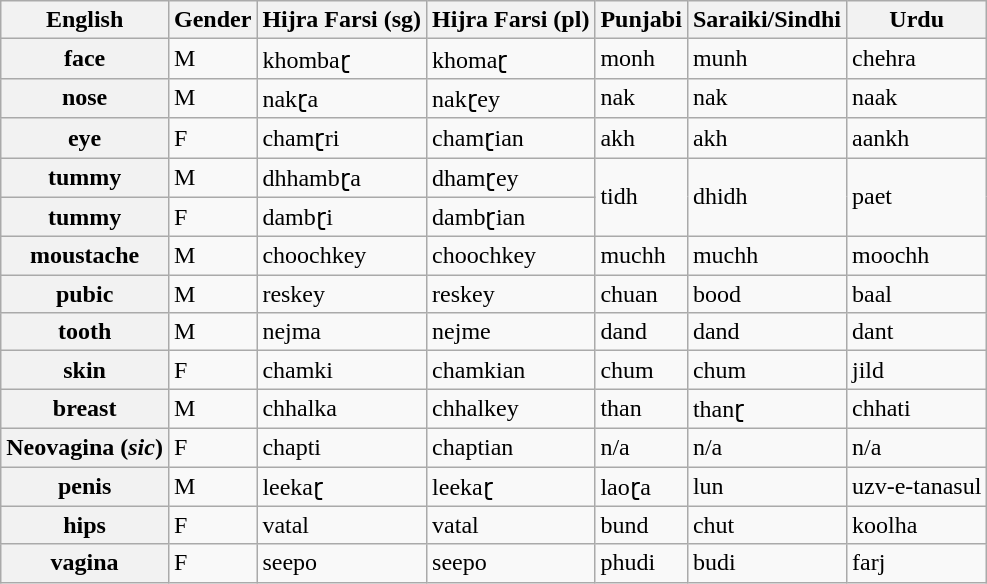<table class="wikitable">
<tr>
<th>English</th>
<th>Gender</th>
<th>Hijra Farsi (sg)</th>
<th>Hijra Farsi (pl)</th>
<th>Punjabi</th>
<th>Saraiki/Sindhi</th>
<th>Urdu</th>
</tr>
<tr>
<th>face</th>
<td>M</td>
<td>khombaɽ</td>
<td>khomaɽ</td>
<td>monh</td>
<td>munh</td>
<td>chehra</td>
</tr>
<tr>
<th>nose</th>
<td>M</td>
<td>nakɽa</td>
<td>nakɽey</td>
<td>nak</td>
<td>nak</td>
<td>naak</td>
</tr>
<tr>
<th>eye</th>
<td>F</td>
<td>chamɽri</td>
<td>chamɽian</td>
<td>akh</td>
<td>akh</td>
<td>aankh</td>
</tr>
<tr>
<th>tummy</th>
<td>M</td>
<td>dhhambɽa</td>
<td>dhamɽey</td>
<td rowspan="2">tidh</td>
<td rowspan="2">dhidh</td>
<td rowspan="2">paet</td>
</tr>
<tr>
<th>tummy</th>
<td>F</td>
<td>dambɽi</td>
<td>dambɽian</td>
</tr>
<tr>
<th>moustache</th>
<td>M</td>
<td>choochkey</td>
<td>choochkey</td>
<td>muchh</td>
<td>muchh</td>
<td>moochh</td>
</tr>
<tr>
<th>pubic</th>
<td>M</td>
<td>reskey</td>
<td>reskey</td>
<td>chuan</td>
<td>bood</td>
<td>baal</td>
</tr>
<tr>
<th>tooth</th>
<td>M</td>
<td>nejma</td>
<td>nejme</td>
<td>dand</td>
<td>dand</td>
<td>dant</td>
</tr>
<tr>
<th>skin</th>
<td>F</td>
<td>chamki</td>
<td>chamkian</td>
<td>chum</td>
<td>chum</td>
<td>jild</td>
</tr>
<tr>
<th>breast</th>
<td>M</td>
<td>chhalka</td>
<td>chhalkey</td>
<td>than</td>
<td>thanɽ</td>
<td>chhati</td>
</tr>
<tr>
<th>Neovagina (<em>sic</em>)</th>
<td>F</td>
<td>chapti</td>
<td>chaptian</td>
<td>n/a</td>
<td>n/a</td>
<td>n/a</td>
</tr>
<tr>
<th>penis</th>
<td>M</td>
<td>leekaɽ</td>
<td>leekaɽ</td>
<td>laoɽa</td>
<td>lun</td>
<td>uzv-e-tanasul</td>
</tr>
<tr>
<th>hips</th>
<td>F</td>
<td>vatal</td>
<td>vatal</td>
<td>bund</td>
<td>chut</td>
<td>koolha</td>
</tr>
<tr>
<th>vagina</th>
<td>F</td>
<td>seepo</td>
<td>seepo</td>
<td>phudi</td>
<td>budi</td>
<td>farj</td>
</tr>
</table>
